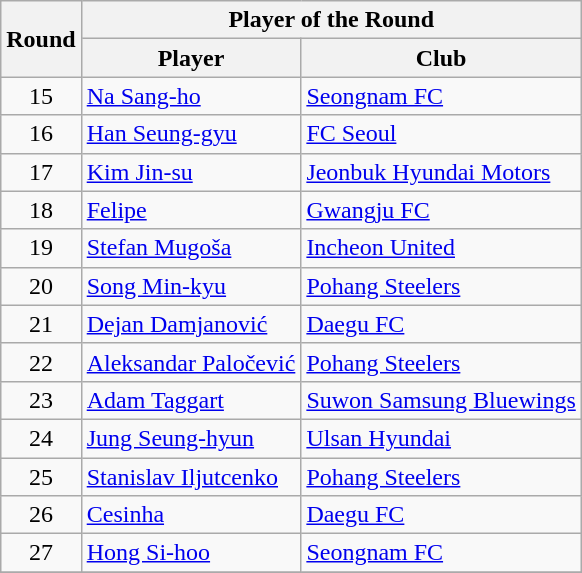<table class="wikitable">
<tr>
<th rowspan="2">Round</th>
<th colspan="3">Player of the Round</th>
</tr>
<tr>
<th>Player</th>
<th>Club</th>
</tr>
<tr>
<td align=center>15</td>
<td> <a href='#'>Na Sang-ho</a></td>
<td><a href='#'>Seongnam FC</a></td>
</tr>
<tr>
<td align=center>16</td>
<td> <a href='#'>Han Seung-gyu</a></td>
<td><a href='#'>FC Seoul</a></td>
</tr>
<tr>
<td align=center>17</td>
<td> <a href='#'>Kim Jin-su</a></td>
<td><a href='#'>Jeonbuk Hyundai Motors</a></td>
</tr>
<tr>
<td align=center>18</td>
<td> <a href='#'>Felipe</a></td>
<td><a href='#'>Gwangju FC</a></td>
</tr>
<tr>
<td align=center>19</td>
<td> <a href='#'>Stefan Mugoša</a></td>
<td><a href='#'>Incheon United</a></td>
</tr>
<tr>
<td align=center>20</td>
<td> <a href='#'>Song Min-kyu</a></td>
<td><a href='#'>Pohang Steelers</a></td>
</tr>
<tr>
<td align=center>21</td>
<td> <a href='#'>Dejan Damjanović</a></td>
<td><a href='#'>Daegu FC</a></td>
</tr>
<tr>
<td align=center>22</td>
<td> <a href='#'>Aleksandar Paločević</a></td>
<td><a href='#'>Pohang Steelers</a></td>
</tr>
<tr>
<td align=center>23</td>
<td> <a href='#'>Adam Taggart</a></td>
<td><a href='#'>Suwon Samsung Bluewings</a></td>
</tr>
<tr>
<td align=center>24</td>
<td> <a href='#'>Jung Seung-hyun</a></td>
<td><a href='#'>Ulsan Hyundai</a></td>
</tr>
<tr>
<td align=center>25</td>
<td> <a href='#'>Stanislav Iljutcenko</a></td>
<td><a href='#'>Pohang Steelers</a></td>
</tr>
<tr>
<td align=center>26</td>
<td> <a href='#'>Cesinha</a></td>
<td><a href='#'>Daegu FC</a></td>
</tr>
<tr>
<td align=center>27</td>
<td> <a href='#'>Hong Si-hoo</a></td>
<td><a href='#'>Seongnam FC</a></td>
</tr>
<tr>
</tr>
</table>
